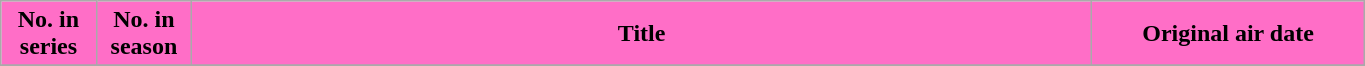<table class="wikitable plainrowheaders" style="width:72%;">
<tr>
<th scope="col" style="background-color: #FF6EC7; color: #000000;" width=7%>No. in<br>series</th>
<th scope="col" style="background-color: #FF6EC7; color: #000000;" width=7%>No. in<br>season</th>
<th scope="col" style="background-color: #FF6EC7; color: #000000;">Title</th>
<th scope="col" style="background-color: #FF6EC7; color: #000000;" width=20%>Original air date</th>
</tr>
<tr>
</tr>
</table>
